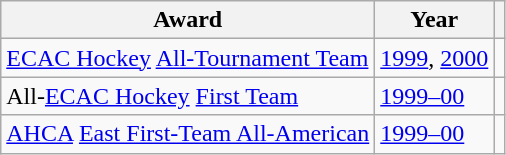<table class="wikitable">
<tr>
<th>Award</th>
<th>Year</th>
<th></th>
</tr>
<tr>
<td><a href='#'>ECAC Hockey</a> <a href='#'>All-Tournament Team</a></td>
<td><a href='#'>1999</a>, <a href='#'>2000</a></td>
<td></td>
</tr>
<tr>
<td>All-<a href='#'>ECAC Hockey</a> <a href='#'>First Team</a></td>
<td><a href='#'>1999–00</a></td>
<td></td>
</tr>
<tr>
<td><a href='#'>AHCA</a> <a href='#'>East First-Team All-American</a></td>
<td><a href='#'>1999–00</a></td>
<td></td>
</tr>
</table>
